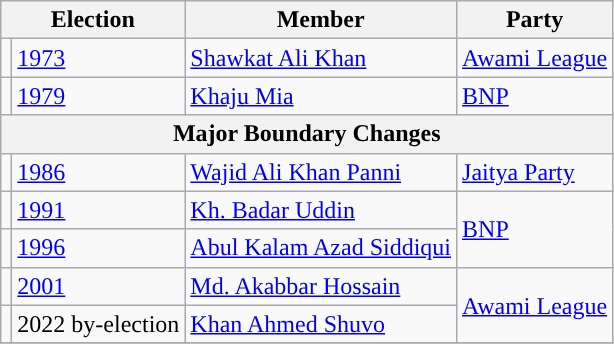<table class="wikitable">
<tr>
<th colspan="2">Election</th>
<th>Member</th>
<th>Party</th>
</tr>
<tr>
<td style="background-color:"></td>
<td><a href='#'>1973</a></td>
<td><a href='#'>Shawkat Ali Khan</a></td>
<td><a href='#'>Awami League</a></td>
</tr>
<tr>
<td style="background-color:"></td>
<td><a href='#'>1979</a></td>
<td><a href='#'>Khaju Mia</a></td>
<td><a href='#'>BNP</a></td>
</tr>
<tr>
<th colspan="4">Major Boundary Changes</th>
</tr>
<tr>
<td style="background-color:"></td>
<td><a href='#'>1986</a></td>
<td><a href='#'>Wajid Ali Khan Panni</a></td>
<td><a href='#'>Jaitya Party</a></td>
</tr>
<tr>
<td style="background-color:"></td>
<td><a href='#'>1991</a></td>
<td><a href='#'>Kh. Badar Uddin</a></td>
<td rowspan="2"><a href='#'>BNP</a></td>
</tr>
<tr>
<td style="background-color:"></td>
<td><a href='#'>1996</a></td>
<td><a href='#'>Abul Kalam Azad Siddiqui</a></td>
</tr>
<tr>
<td style="background-color:"></td>
<td><a href='#'>2001</a></td>
<td><a href='#'>Md. Akabbar Hossain</a></td>
<td rowspan="2"><a href='#'>Awami League</a></td>
</tr>
<tr>
<td style="background-color:"></td>
<td>2022 by-election</td>
<td><a href='#'>Khan Ahmed Shuvo</a></td>
</tr>
<tr>
</tr>
</table>
